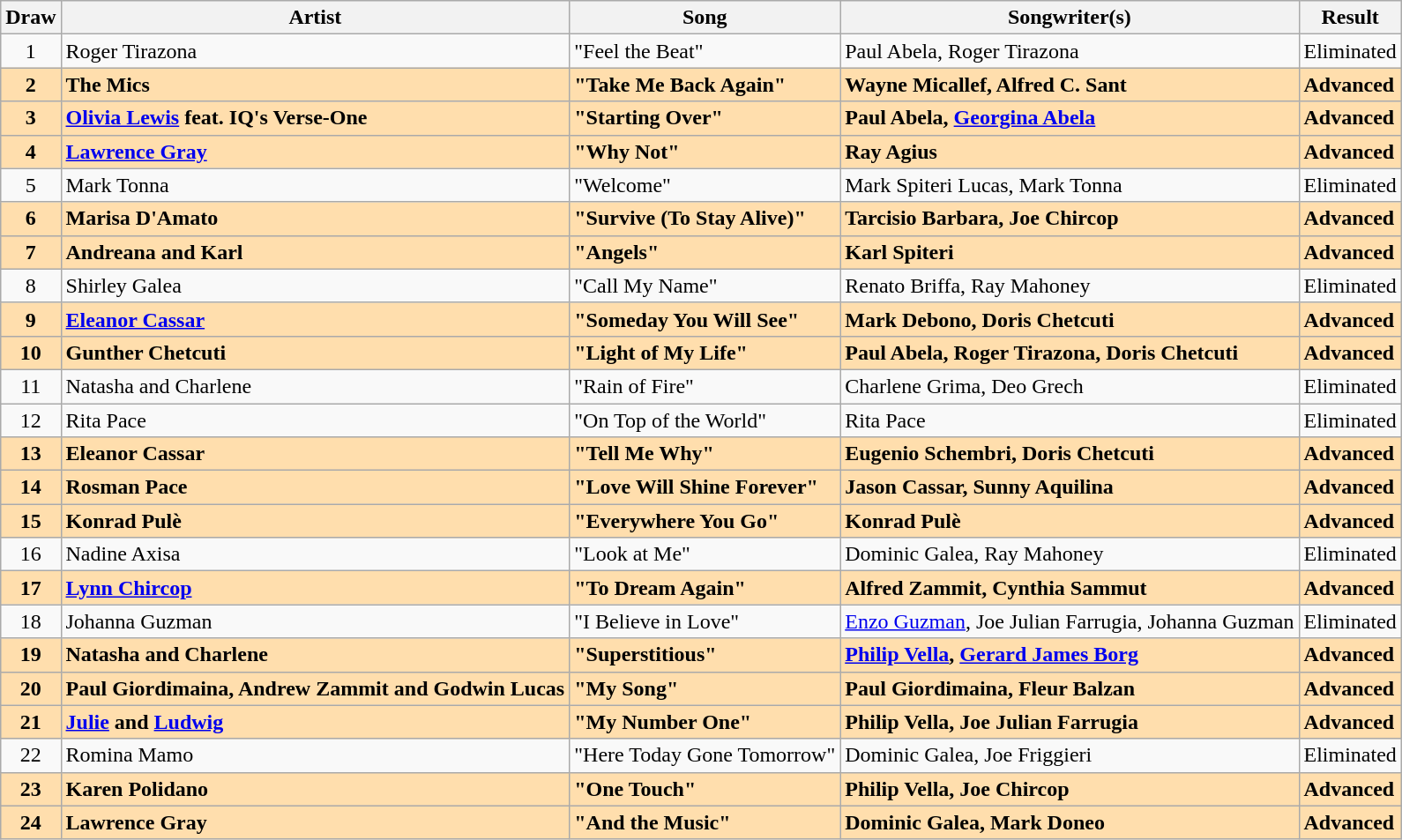<table class="sortable wikitable" style="margin: 1em auto 1em auto">
<tr>
<th>Draw</th>
<th>Artist</th>
<th>Song</th>
<th>Songwriter(s)</th>
<th>Result</th>
</tr>
<tr>
<td align="center">1</td>
<td align="left">Roger Tirazona</td>
<td align="left">"Feel the Beat"</td>
<td align="left">Paul Abela, Roger Tirazona</td>
<td align="left">Eliminated</td>
</tr>
<tr style="font-weight:bold; background:navajowhite;">
<td align="center">2</td>
<td align="left">The Mics</td>
<td align="left">"Take Me Back Again"</td>
<td align="left">Wayne Micallef, Alfred C. Sant</td>
<td align="left">Advanced</td>
</tr>
<tr style="font-weight:bold; background:navajowhite;">
<td align="center">3</td>
<td align="left"><a href='#'>Olivia Lewis</a> feat. IQ's Verse-One</td>
<td align="left">"Starting Over"</td>
<td align="left">Paul Abela, <a href='#'>Georgina Abela</a></td>
<td align="left">Advanced</td>
</tr>
<tr style="font-weight:bold; background:navajowhite;">
<td align="center">4</td>
<td align="left"><a href='#'>Lawrence Gray</a></td>
<td align="left">"Why Not"</td>
<td align="left">Ray Agius</td>
<td align="left">Advanced</td>
</tr>
<tr>
<td align="center">5</td>
<td align="left">Mark Tonna</td>
<td align="left">"Welcome"</td>
<td align="left">Mark Spiteri Lucas, Mark Tonna</td>
<td align="left">Eliminated</td>
</tr>
<tr style="font-weight:bold; background:navajowhite;">
<td align="center">6</td>
<td align="left">Marisa D'Amato</td>
<td align="left">"Survive (To Stay Alive)"</td>
<td align="left">Tarcisio Barbara, Joe Chircop</td>
<td align="left">Advanced</td>
</tr>
<tr style="font-weight:bold; background:navajowhite;">
<td align="center">7</td>
<td align="left">Andreana and Karl</td>
<td align="left">"Angels"</td>
<td align="left">Karl Spiteri</td>
<td align="left">Advanced</td>
</tr>
<tr>
<td align="center">8</td>
<td align="left">Shirley Galea</td>
<td align="left">"Call My Name"</td>
<td align="left">Renato Briffa, Ray Mahoney</td>
<td align="left">Eliminated</td>
</tr>
<tr style="font-weight:bold; background:navajowhite;">
<td align="center">9</td>
<td align="left"><a href='#'>Eleanor Cassar</a></td>
<td align="left">"Someday You Will See"</td>
<td align="left">Mark Debono, Doris Chetcuti</td>
<td align="left">Advanced</td>
</tr>
<tr style="font-weight:bold; background:navajowhite;">
<td align="center">10</td>
<td align="left">Gunther Chetcuti</td>
<td align="left">"Light of My Life"</td>
<td align="left">Paul Abela, Roger Tirazona, Doris Chetcuti</td>
<td align="left">Advanced</td>
</tr>
<tr>
<td align="center">11</td>
<td align="left">Natasha and Charlene</td>
<td align="left">"Rain of Fire"</td>
<td align="left">Charlene Grima, Deo Grech</td>
<td align="left">Eliminated</td>
</tr>
<tr>
<td align="center">12</td>
<td align="left">Rita Pace</td>
<td align="left">"On Top of the World"</td>
<td align="left">Rita Pace</td>
<td align="left">Eliminated</td>
</tr>
<tr style="font-weight:bold; background:navajowhite;">
<td align="center">13</td>
<td align="left">Eleanor Cassar</td>
<td align="left">"Tell Me Why"</td>
<td align="left">Eugenio Schembri, Doris Chetcuti</td>
<td align="left">Advanced</td>
</tr>
<tr style="font-weight:bold; background:navajowhite;">
<td align="center">14</td>
<td align="left">Rosman Pace</td>
<td align="left">"Love Will Shine Forever"</td>
<td align="left">Jason Cassar, Sunny Aquilina</td>
<td align="left">Advanced</td>
</tr>
<tr style="font-weight:bold; background:navajowhite;">
<td align="center">15</td>
<td align="left">Konrad Pulѐ</td>
<td align="left">"Everywhere You Go"</td>
<td align="left">Konrad Pulѐ</td>
<td align="left">Advanced</td>
</tr>
<tr>
<td align="center">16</td>
<td align="left">Nadine Axisa</td>
<td align="left">"Look at Me"</td>
<td align="left">Dominic Galea, Ray Mahoney</td>
<td align="left">Eliminated</td>
</tr>
<tr style="font-weight:bold; background:navajowhite;">
<td align="center">17</td>
<td align="left"><a href='#'>Lynn Chircop</a></td>
<td align="left">"To Dream Again"</td>
<td align="left">Alfred Zammit, Cynthia Sammut</td>
<td align="left">Advanced</td>
</tr>
<tr>
<td align="center">18</td>
<td align="left">Johanna Guzman</td>
<td align="left">"I Believe in Love"</td>
<td align="left"><a href='#'>Enzo Guzman</a>, Joe Julian Farrugia, Johanna Guzman</td>
<td align="left">Eliminated</td>
</tr>
<tr style="font-weight:bold; background:navajowhite;">
<td align="center">19</td>
<td align="left">Natasha and Charlene</td>
<td align="left">"Superstitious"</td>
<td align="left"><a href='#'>Philip Vella</a>, <a href='#'>Gerard James Borg</a></td>
<td align="left">Advanced</td>
</tr>
<tr style="font-weight:bold; background:navajowhite;">
<td align="center">20</td>
<td align="left">Paul Giordimaina, Andrew Zammit and Godwin Lucas</td>
<td align="left">"My Song"</td>
<td align="left">Paul Giordimaina, Fleur Balzan</td>
<td align="left">Advanced</td>
</tr>
<tr style="font-weight:bold; background:navajowhite;">
<td align="center">21</td>
<td align="left"><a href='#'>Julie</a> and <a href='#'>Ludwig</a></td>
<td align="left">"My Number One"</td>
<td align="left">Philip Vella, Joe Julian Farrugia</td>
<td align="left">Advanced</td>
</tr>
<tr>
<td align="center">22</td>
<td align="left">Romina Mamo</td>
<td align="left">"Here Today Gone Tomorrow"</td>
<td align="left">Dominic Galea, Joe Friggieri</td>
<td align="left">Eliminated</td>
</tr>
<tr style="font-weight:bold; background:navajowhite;">
<td align="center">23</td>
<td align="left">Karen Polidano</td>
<td align="left">"One Touch"</td>
<td align="left">Philip Vella, Joe Chircop</td>
<td align="left">Advanced</td>
</tr>
<tr style="font-weight:bold; background:navajowhite;">
<td align="center">24</td>
<td align="left">Lawrence Gray</td>
<td align="left">"And the Music"</td>
<td align="left">Dominic Galea, Mark Doneo</td>
<td align="left">Advanced</td>
</tr>
</table>
